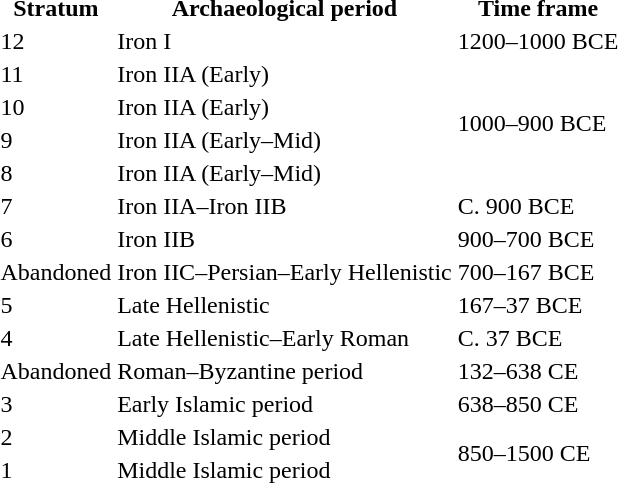<table>
<tr>
<th>Stratum</th>
<th>Archaeological period</th>
<th>Time frame</th>
</tr>
<tr>
<td>12</td>
<td>Iron I</td>
<td>1200–1000 BCE</td>
</tr>
<tr>
<td>11</td>
<td>Iron IIA (Early)</td>
<td rowspan=4>1000–900 BCE</td>
</tr>
<tr>
<td>10</td>
<td>Iron IIA (Early)</td>
</tr>
<tr>
<td>9</td>
<td>Iron IIA (Early–Mid)</td>
</tr>
<tr>
<td>8</td>
<td>Iron IIA (Early–Mid)</td>
</tr>
<tr>
<td>7</td>
<td>Iron IIA–Iron IIB</td>
<td>C. 900 BCE</td>
</tr>
<tr>
<td>6</td>
<td>Iron IIB</td>
<td>900–700 BCE</td>
</tr>
<tr>
<td>Abandoned</td>
<td>Iron IIC–Persian–Early Hellenistic</td>
<td>700–167 BCE</td>
</tr>
<tr>
<td>5</td>
<td>Late Hellenistic</td>
<td>167–37 BCE</td>
</tr>
<tr>
<td>4</td>
<td>Late Hellenistic–Early Roman</td>
<td>C. 37 BCE</td>
</tr>
<tr>
<td>Abandoned</td>
<td>Roman–Byzantine period</td>
<td>132–638 CE</td>
</tr>
<tr>
<td>3</td>
<td>Early Islamic period</td>
<td>638–850 CE</td>
</tr>
<tr>
<td>2</td>
<td>Middle Islamic period</td>
<td rowspan=2>850–1500 CE</td>
</tr>
<tr>
<td>1</td>
<td>Middle Islamic period</td>
</tr>
</table>
